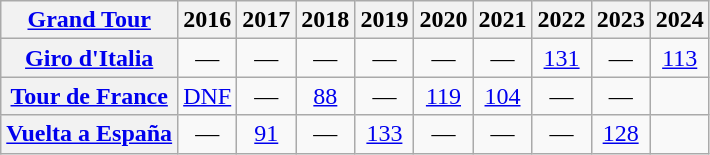<table class="wikitable plainrowheaders">
<tr>
<th scope="col"><a href='#'>Grand Tour</a></th>
<th scope="col">2016</th>
<th scope="col">2017</th>
<th scope="col">2018</th>
<th scope="col">2019</th>
<th scope="col">2020</th>
<th scope="col">2021</th>
<th scope="col">2022</th>
<th scope="col">2023</th>
<th>2024</th>
</tr>
<tr style="text-align:center;">
<th scope="row"> <a href='#'>Giro d'Italia</a></th>
<td>—</td>
<td>—</td>
<td>—</td>
<td>—</td>
<td>—</td>
<td>—</td>
<td><a href='#'>131</a></td>
<td>—</td>
<td><a href='#'>113</a></td>
</tr>
<tr style="text-align:center;">
<th scope="row"> <a href='#'>Tour de France</a></th>
<td><a href='#'>DNF</a></td>
<td>—</td>
<td><a href='#'>88</a></td>
<td>—</td>
<td><a href='#'>119</a></td>
<td><a href='#'>104</a></td>
<td>—</td>
<td>—</td>
<td></td>
</tr>
<tr style="text-align:center;">
<th scope="row"> <a href='#'>Vuelta a España</a></th>
<td>—</td>
<td><a href='#'>91</a></td>
<td>—</td>
<td><a href='#'>133</a></td>
<td>—</td>
<td>—</td>
<td>—</td>
<td><a href='#'>128</a></td>
<td></td>
</tr>
</table>
